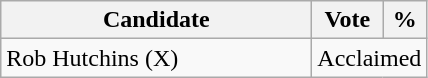<table class="wikitable">
<tr>
<th bgcolor="#DDDDFF" width="200px">Candidate</th>
<th bgcolor="#DDDDFF">Vote</th>
<th bgcolor="#DDDDFF">%</th>
</tr>
<tr>
<td>Rob Hutchins (X)</td>
<td colspan="2">Acclaimed</td>
</tr>
</table>
